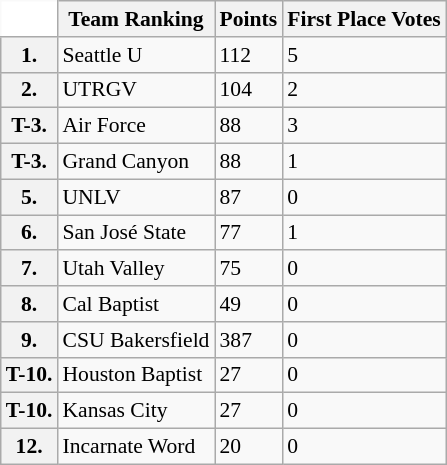<table class="wikitable" style="white-space:nowrap; font-size:90%;">
<tr>
<td ! colspan=1 style="background:white; border-top-style:hidden; border-left-style:hidden;"></td>
<th>Team Ranking</th>
<th>Points</th>
<th>First Place Votes</th>
</tr>
<tr>
<th>1.</th>
<td>Seattle U</td>
<td>112</td>
<td>5</td>
</tr>
<tr>
<th>2.</th>
<td>UTRGV</td>
<td>104</td>
<td>2</td>
</tr>
<tr>
<th>T-3.</th>
<td>Air Force</td>
<td>88</td>
<td>3</td>
</tr>
<tr>
<th>T-3.</th>
<td>Grand Canyon</td>
<td>88</td>
<td>1</td>
</tr>
<tr>
<th>5.</th>
<td>UNLV</td>
<td>87</td>
<td>0</td>
</tr>
<tr>
<th>6.</th>
<td>San José State</td>
<td>77</td>
<td>1</td>
</tr>
<tr>
<th>7.</th>
<td>Utah Valley</td>
<td>75</td>
<td>0</td>
</tr>
<tr>
<th>8.</th>
<td>Cal Baptist</td>
<td>49</td>
<td>0</td>
</tr>
<tr>
<th>9.</th>
<td>CSU Bakersfield</td>
<td>387</td>
<td>0</td>
</tr>
<tr>
<th>T-10.</th>
<td>Houston Baptist</td>
<td>27</td>
<td>0</td>
</tr>
<tr>
<th>T-10.</th>
<td>Kansas City</td>
<td>27</td>
<td>0</td>
</tr>
<tr>
<th>12.</th>
<td>Incarnate Word</td>
<td>20</td>
<td>0</td>
</tr>
</table>
